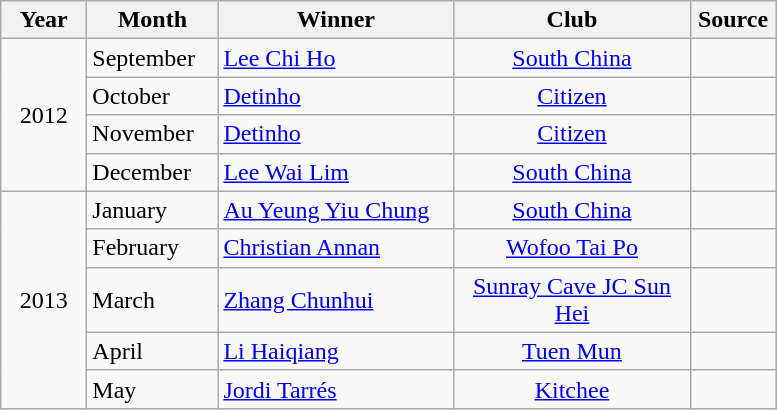<table class="wikitable" style="text-align:center">
<tr>
<th width="50">Year</th>
<th width="80">Month</th>
<th width="150">Winner</th>
<th width="150">Club</th>
<th width="50">Source</th>
</tr>
<tr>
<td rowspan="4">2012</td>
<td align="left">September</td>
<td align="left"> <a href='#'>Lee Chi Ho</a></td>
<td><a href='#'>South China</a></td>
<td></td>
</tr>
<tr>
<td align="left">October</td>
<td align="left"> <a href='#'>Detinho</a></td>
<td><a href='#'>Citizen</a></td>
<td></td>
</tr>
<tr>
<td align="left">November</td>
<td align="left"> <a href='#'>Detinho</a></td>
<td><a href='#'>Citizen</a></td>
<td></td>
</tr>
<tr>
<td align="left">December</td>
<td align="left"> <a href='#'>Lee Wai Lim</a></td>
<td><a href='#'>South China</a></td>
<td></td>
</tr>
<tr>
<td rowspan="5">2013</td>
<td align="left">January</td>
<td align="left"> <a href='#'>Au Yeung Yiu Chung</a></td>
<td><a href='#'>South China</a></td>
<td></td>
</tr>
<tr>
<td align="left">February</td>
<td align="left"> <a href='#'>Christian Annan</a></td>
<td><a href='#'>Wofoo Tai Po</a></td>
<td></td>
</tr>
<tr>
<td align="left">March</td>
<td align="left"> <a href='#'>Zhang Chunhui</a></td>
<td><a href='#'>Sunray Cave JC Sun Hei</a></td>
<td></td>
</tr>
<tr>
<td align="left">April</td>
<td align="left"> <a href='#'>Li Haiqiang</a></td>
<td><a href='#'>Tuen Mun</a></td>
<td></td>
</tr>
<tr>
<td align="left">May</td>
<td align="left"> <a href='#'>Jordi Tarrés</a></td>
<td><a href='#'>Kitchee</a></td>
<td></td>
</tr>
</table>
